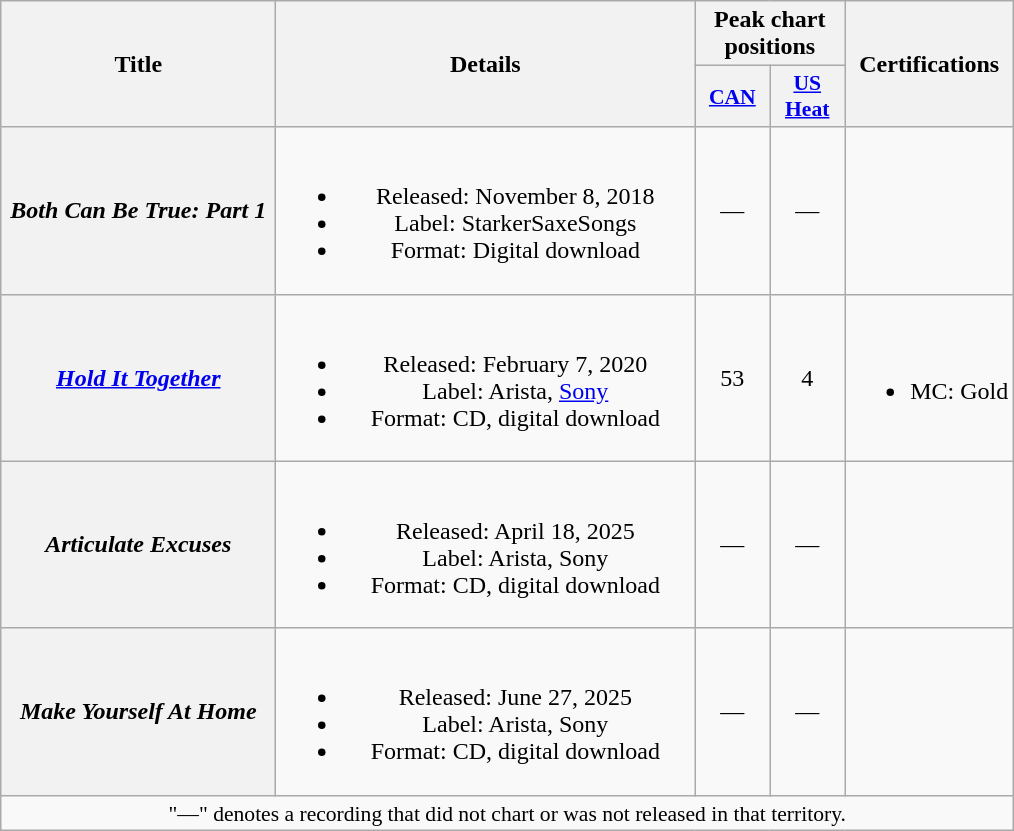<table class="wikitable plainrowheaders" style="text-align:center;" border="1">
<tr>
<th scope="col" rowspan="2" style="width:11em;">Title</th>
<th scope="col" rowspan="2" style="width:17em;">Details</th>
<th scope="col" colspan="2">Peak chart positions</th>
<th scope="col" rowspan="2">Certifications</th>
</tr>
<tr>
<th scope="col" style="width:3em;font-size:90%;"><a href='#'>CAN</a><br></th>
<th scope="col" style="width:3em;font-size:90%;"><a href='#'>US Heat</a><br></th>
</tr>
<tr>
<th scope="row"><em>Both Can Be True: Part 1</em></th>
<td><br><ul><li>Released: November 8, 2018</li><li>Label: StarkerSaxeSongs</li><li>Format: Digital download</li></ul></td>
<td>—</td>
<td>—</td>
<td></td>
</tr>
<tr>
<th scope="row"><em><a href='#'>Hold It Together</a></em></th>
<td><br><ul><li>Released: February 7, 2020</li><li>Label: Arista, <a href='#'>Sony</a></li><li>Format: CD, digital download</li></ul></td>
<td>53</td>
<td>4</td>
<td><br><ul><li>MC: Gold</li></ul></td>
</tr>
<tr>
<th scope="row"><em>Articulate Excuses</em></th>
<td><br><ul><li>Released: April 18, 2025</li><li>Label: Arista, Sony</li><li>Format: CD, digital download</li></ul></td>
<td>—</td>
<td>—</td>
<td></td>
</tr>
<tr>
<th scope="row"><em>Make Yourself At Home</em></th>
<td><br><ul><li>Released: June 27, 2025</li><li>Label: Arista, Sony</li><li>Format: CD, digital download</li></ul></td>
<td>—</td>
<td>—</td>
<td></td>
</tr>
<tr>
<td colspan="20" style="font-size:90%">"—" denotes a recording that did not chart or was not released in that territory.</td>
</tr>
</table>
